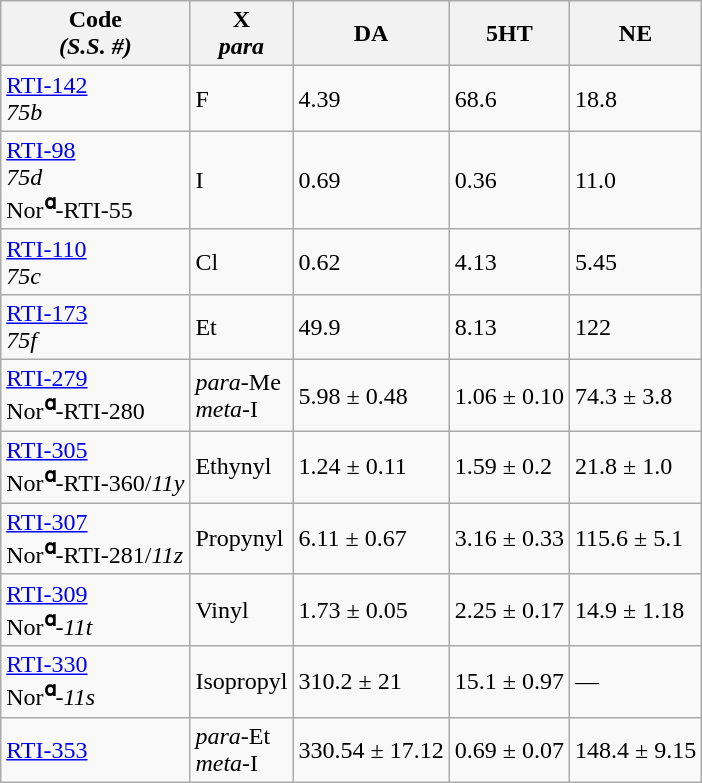<table class="wikitable sortable">
<tr>
<th>Code<br><em>(S.S. #)</em></th>
<th>X<br><em>para</em><br></th>
<th>DA</th>
<th>5HT</th>
<th>NE</th>
</tr>
<tr>
<td><a href='#'>RTI-142</a><br><em>75b</em></td>
<td>F</td>
<td>4.39</td>
<td>68.6</td>
<td>18.8</td>
</tr>
<tr>
<td><a href='#'>RTI-98</a><br><em>75d</em><br>Nor<sup><strong>ɑ</strong></sup>-RTI-55</td>
<td>I</td>
<td>0.69</td>
<td>0.36</td>
<td>11.0</td>
</tr>
<tr>
<td><a href='#'>RTI-110</a><br><em>75c</em></td>
<td>Cl</td>
<td>0.62</td>
<td>4.13</td>
<td>5.45</td>
</tr>
<tr>
<td><a href='#'>RTI-173</a><br><em>75f</em></td>
<td>Et</td>
<td>49.9</td>
<td>8.13</td>
<td>122</td>
</tr>
<tr>
<td><a href='#'>RTI-279</a><br>Nor<sup><strong>ɑ</strong></sup>-RTI-280</td>
<td><em>para</em>-Me<br><em>meta</em>-I</td>
<td>5.98 ± 0.48</td>
<td>1.06 ± 0.10</td>
<td>74.3 ± 3.8</td>
</tr>
<tr>
<td><a href='#'>RTI-305</a><br>Nor<sup><strong>ɑ</strong></sup>-RTI-360/<em>11y</em></td>
<td>Ethynyl</td>
<td>1.24 ± 0.11</td>
<td>1.59 ± 0.2</td>
<td>21.8 ± 1.0</td>
</tr>
<tr>
<td><a href='#'>RTI-307</a><br>Nor<sup><strong>ɑ</strong></sup>-RTI-281/<em>11z</em></td>
<td>Propynyl</td>
<td>6.11 ± 0.67</td>
<td>3.16 ± 0.33</td>
<td>115.6 ± 5.1</td>
</tr>
<tr>
<td><a href='#'>RTI-309</a><br>Nor<sup><strong>ɑ</strong></sup>-<em>11t</em></td>
<td>Vinyl</td>
<td>1.73 ± 0.05</td>
<td>2.25 ± 0.17</td>
<td>14.9 ± 1.18</td>
</tr>
<tr>
<td><a href='#'>RTI-330</a><br>Nor<sup><strong>ɑ</strong></sup>-<em>11s</em></td>
<td>Isopropyl</td>
<td>310.2 ± 21</td>
<td>15.1 ± 0.97</td>
<td>—</td>
</tr>
<tr>
<td><a href='#'>RTI-353</a></td>
<td><em>para</em>-Et<br><em>meta</em>-I</td>
<td>330.54 ± 17.12</td>
<td>0.69 ± 0.07</td>
<td>148.4 ± 9.15</td>
</tr>
</table>
